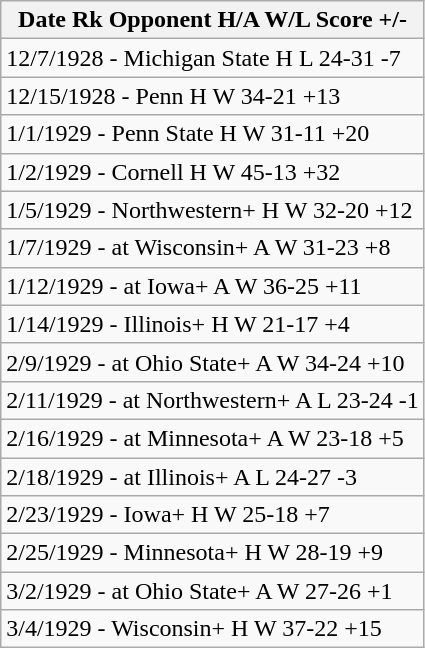<table class="wikitable">
<tr>
<th>Date Rk Opponent H/A W/L Score +/-</th>
</tr>
<tr>
<td>12/7/1928 - Michigan State H L 24-31 -7</td>
</tr>
<tr>
<td>12/15/1928 - Penn H W 34-21 +13</td>
</tr>
<tr>
<td>1/1/1929 - Penn State H W 31-11 +20</td>
</tr>
<tr>
<td>1/2/1929 - Cornell H W 45-13 +32</td>
</tr>
<tr>
<td>1/5/1929 - Northwestern+ H W 32-20 +12</td>
</tr>
<tr>
<td>1/7/1929 - at Wisconsin+ A W 31-23 +8</td>
</tr>
<tr>
<td>1/12/1929 - at Iowa+ A W 36-25 +11</td>
</tr>
<tr>
<td>1/14/1929 - Illinois+ H W 21-17 +4</td>
</tr>
<tr>
<td>2/9/1929 - at Ohio State+ A W 34-24 +10</td>
</tr>
<tr>
<td>2/11/1929 - at Northwestern+ A L 23-24 -1</td>
</tr>
<tr>
<td>2/16/1929 - at Minnesota+ A W 23-18 +5</td>
</tr>
<tr>
<td>2/18/1929 - at Illinois+ A L 24-27 -3</td>
</tr>
<tr>
<td>2/23/1929 - Iowa+ H W 25-18 +7</td>
</tr>
<tr>
<td>2/25/1929 - Minnesota+ H W 28-19 +9</td>
</tr>
<tr>
<td>3/2/1929 - at Ohio State+ A W 27-26 +1</td>
</tr>
<tr>
<td>3/4/1929 - Wisconsin+ H W 37-22 +15</td>
</tr>
</table>
